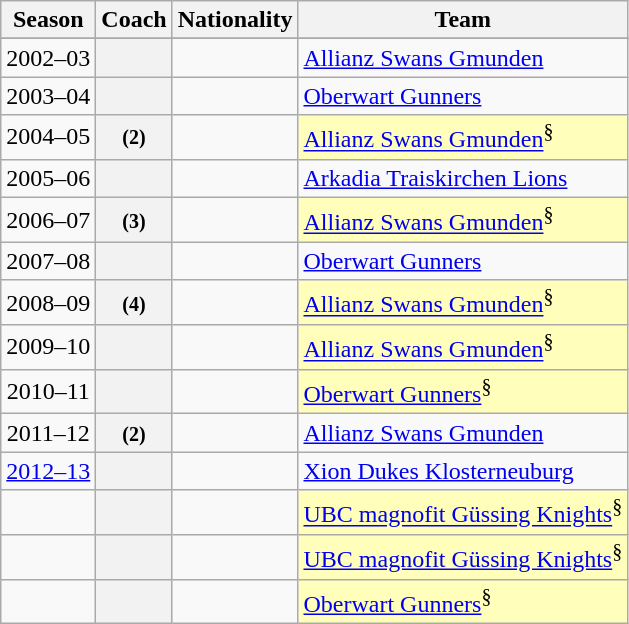<table class="wikitable plainrowheaders sortable">
<tr>
<th scope="col">Season</th>
<th scope="col">Coach</th>
<th scope="col">Nationality</th>
<th scope="col">Team</th>
</tr>
<tr>
</tr>
<tr>
<td align=center>2002–03</td>
<th scope="row"></th>
<td></td>
<td><a href='#'>Allianz Swans Gmunden</a></td>
</tr>
<tr>
<td align=center>2003–04</td>
<th scope="row"></th>
<td></td>
<td><a href='#'>Oberwart Gunners</a></td>
</tr>
<tr>
<td align=center>2004–05</td>
<th scope="row"> <small>(2)</small></th>
<td></td>
<td style=" background:#ffb"><a href='#'>Allianz Swans Gmunden</a><sup>§</sup></td>
</tr>
<tr>
<td align=center>2005–06</td>
<th scope="row"></th>
<td></td>
<td><a href='#'>Arkadia Traiskirchen Lions</a></td>
</tr>
<tr>
<td align=center>2006–07</td>
<th scope="row"> <small>(3)</small></th>
<td></td>
<td style=" background:#ffb"><a href='#'>Allianz Swans Gmunden</a><sup>§</sup></td>
</tr>
<tr>
<td align=center>2007–08</td>
<th scope="row"></th>
<td></td>
<td><a href='#'>Oberwart Gunners</a></td>
</tr>
<tr>
<td align=center>2008–09</td>
<th scope="row"> <small>(4)</small></th>
<td></td>
<td style=" background:#ffb"><a href='#'>Allianz Swans Gmunden</a><sup>§</sup></td>
</tr>
<tr>
<td align=center>2009–10</td>
<th scope="row"></th>
<td></td>
<td style=" background:#ffb"><a href='#'>Allianz Swans Gmunden</a><sup>§</sup></td>
</tr>
<tr>
<td align=center>2010–11</td>
<th scope="row"></th>
<td></td>
<td style=" background:#ffb"><a href='#'>Oberwart Gunners</a><sup>§</sup></td>
</tr>
<tr>
<td align=center>2011–12</td>
<th scope="row"> <small>(2)</small></th>
<td></td>
<td><a href='#'>Allianz Swans Gmunden</a></td>
</tr>
<tr>
<td align=center><a href='#'>2012–13</a></td>
<th scope="row"></th>
<td></td>
<td><a href='#'>Xion Dukes Klosterneuburg</a></td>
</tr>
<tr>
<td></td>
<th scope="row"></th>
<td></td>
<td style=" background:#ffb"><a href='#'>UBC magnofit Güssing Knights</a><sup>§</sup></td>
</tr>
<tr>
<td></td>
<th scope="row"> </th>
<td></td>
<td style=" background:#ffb"><a href='#'>UBC magnofit Güssing Knights</a><sup>§</sup></td>
</tr>
<tr>
<td></td>
<th scope="row"></th>
<td></td>
<td style=" background:#ffb"><a href='#'>Oberwart Gunners</a><sup>§</sup></td>
</tr>
</table>
